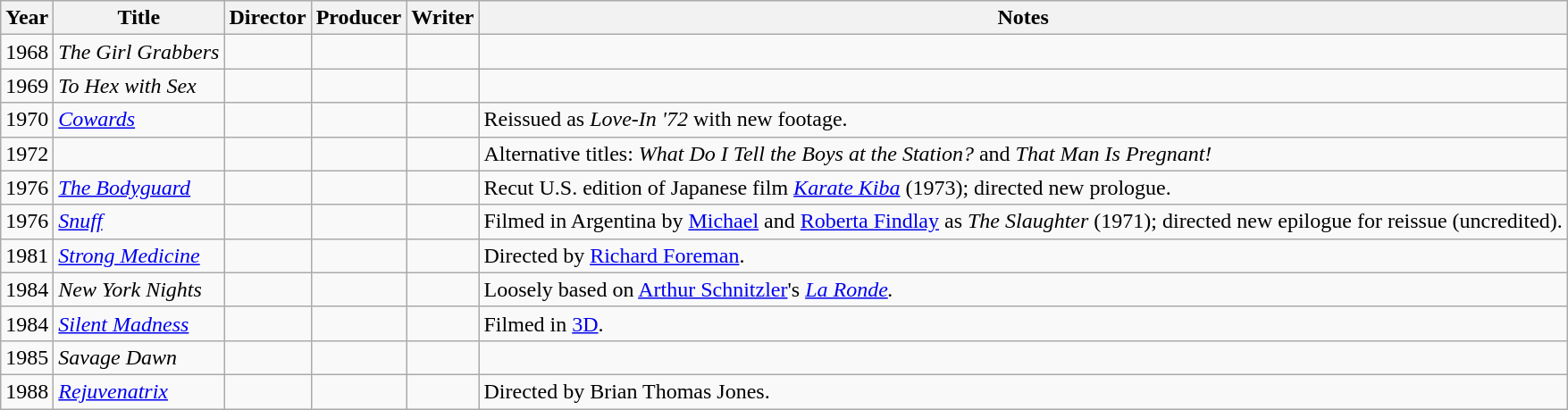<table class="wikitable">
<tr>
<th>Year</th>
<th>Title</th>
<th>Director</th>
<th>Producer</th>
<th>Writer</th>
<th>Notes</th>
</tr>
<tr>
<td>1968</td>
<td><em>The Girl Grabbers</em></td>
<td></td>
<td></td>
<td></td>
<td></td>
</tr>
<tr>
<td>1969</td>
<td><em>To Hex with Sex</em></td>
<td></td>
<td></td>
<td></td>
<td></td>
</tr>
<tr>
<td>1970</td>
<td><em><a href='#'>Cowards</a></em></td>
<td></td>
<td></td>
<td></td>
<td>Reissued as <em>Love-In '72</em> with new footage.</td>
</tr>
<tr>
<td>1972</td>
<td></td>
<td></td>
<td></td>
<td></td>
<td>Alternative titles: <em>What Do I Tell the Boys at the Station?</em> and <em>That Man Is Pregnant!</em></td>
</tr>
<tr>
<td>1976</td>
<td><em><a href='#'>The Bodyguard</a></em></td>
<td></td>
<td></td>
<td></td>
<td>Recut U.S. edition of Japanese film <em><a href='#'>Karate Kiba</a></em> (1973); directed new prologue.</td>
</tr>
<tr>
<td>1976</td>
<td><em><a href='#'>Snuff</a></em> </td>
<td></td>
<td></td>
<td></td>
<td>Filmed in Argentina by <a href='#'>Michael</a> and <a href='#'>Roberta Findlay</a> as <em>The Slaughter</em> (1971); directed new epilogue for reissue (uncredited).</td>
</tr>
<tr>
<td>1981</td>
<td><em><a href='#'>Strong Medicine</a></em></td>
<td></td>
<td></td>
<td></td>
<td>Directed by <a href='#'>Richard Foreman</a>.</td>
</tr>
<tr>
<td>1984</td>
<td><em>New York Nights</em></td>
<td></td>
<td></td>
<td></td>
<td>Loosely based on <a href='#'>Arthur Schnitzler</a>'s <em><a href='#'>La Ronde</a>.</em></td>
</tr>
<tr>
<td>1984</td>
<td><em><a href='#'>Silent Madness</a></em></td>
<td></td>
<td></td>
<td></td>
<td>Filmed in <a href='#'>3D</a>.</td>
</tr>
<tr>
<td>1985</td>
<td><em>Savage Dawn</em></td>
<td></td>
<td></td>
<td></td>
<td></td>
</tr>
<tr>
<td>1988</td>
<td><em><a href='#'>Rejuvenatrix</a></em></td>
<td></td>
<td></td>
<td></td>
<td>Directed by Brian Thomas Jones.</td>
</tr>
</table>
